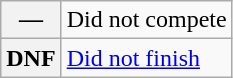<table class="wikitable">
<tr>
<th scope="row">—</th>
<td>Did not compete</td>
</tr>
<tr>
<th scope="row">DNF</th>
<td><a href='#'>Did not finish</a></td>
</tr>
</table>
